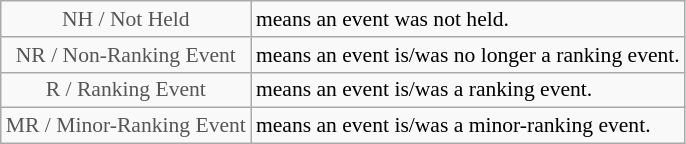<table class="wikitable" style="font-size:90%">
<tr>
<td style="text-align:center; color:#555555;" colspan="4">NH / Not Held</td>
<td>means an event was not held.</td>
</tr>
<tr>
<td style="text-align:center; color:#555555;" colspan="4">NR / Non-Ranking Event</td>
<td>means an event is/was no longer a ranking event.</td>
</tr>
<tr>
<td style="text-align:center; color:#555555;" colspan="4">R / Ranking Event</td>
<td>means an event is/was a ranking event.</td>
</tr>
<tr>
<td style="text-align:center; color:#555555;" colspan="4">MR / Minor-Ranking Event</td>
<td>means an event is/was a minor-ranking event.</td>
</tr>
</table>
